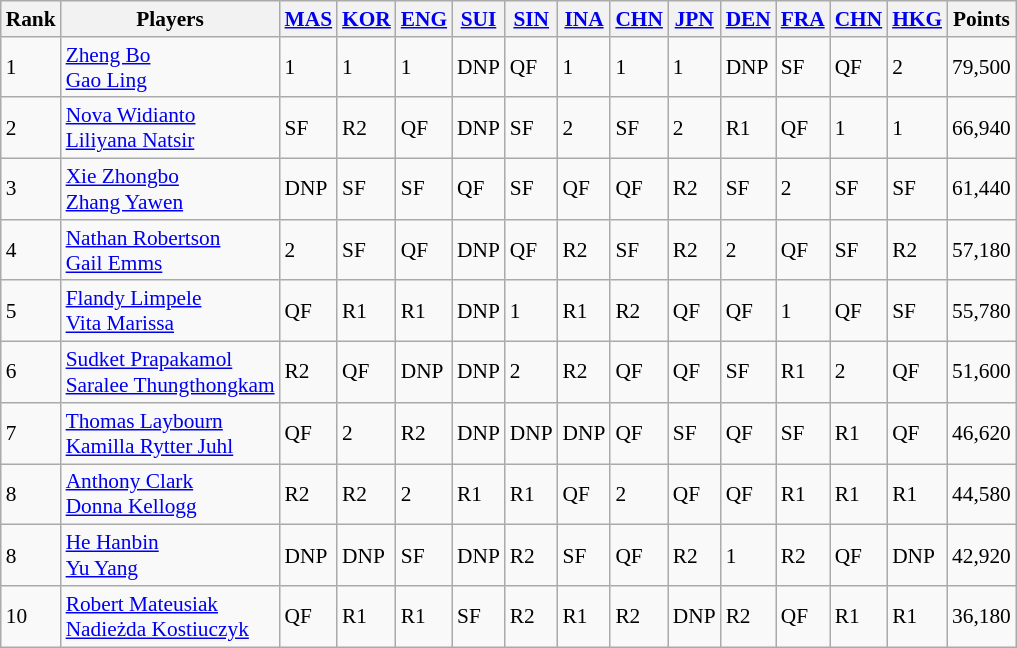<table class=wikitable style="font-size:89%;">
<tr>
<th>Rank</th>
<th>Players</th>
<th><a href='#'>MAS</a></th>
<th><a href='#'>KOR</a></th>
<th><a href='#'>ENG</a></th>
<th><a href='#'>SUI</a></th>
<th><a href='#'>SIN</a></th>
<th><a href='#'>INA</a></th>
<th><a href='#'>CHN</a></th>
<th><a href='#'>JPN</a></th>
<th><a href='#'>DEN</a></th>
<th><a href='#'>FRA</a></th>
<th><a href='#'>CHN</a></th>
<th><a href='#'>HKG</a></th>
<th>Points</th>
</tr>
<tr>
<td>1</td>
<td> <a href='#'>Zheng Bo</a> <br>  <a href='#'>Gao Ling</a></td>
<td>1</td>
<td>1</td>
<td>1</td>
<td>DNP</td>
<td>QF</td>
<td>1</td>
<td>1</td>
<td>1</td>
<td>DNP</td>
<td>SF</td>
<td>QF</td>
<td>2</td>
<td>79,500</td>
</tr>
<tr>
<td>2</td>
<td> <a href='#'>Nova Widianto</a> <br>  <a href='#'>Liliyana Natsir</a></td>
<td>SF</td>
<td>R2</td>
<td>QF</td>
<td>DNP</td>
<td>SF</td>
<td>2</td>
<td>SF</td>
<td>2</td>
<td>R1</td>
<td>QF</td>
<td>1</td>
<td>1</td>
<td>66,940</td>
</tr>
<tr>
<td>3</td>
<td> <a href='#'>Xie Zhongbo</a> <br>  <a href='#'>Zhang Yawen</a></td>
<td>DNP</td>
<td>SF</td>
<td>SF</td>
<td>QF</td>
<td>SF</td>
<td>QF</td>
<td>QF</td>
<td>R2</td>
<td>SF</td>
<td>2</td>
<td>SF</td>
<td>SF</td>
<td>61,440</td>
</tr>
<tr>
<td>4</td>
<td> <a href='#'>Nathan Robertson</a> <br>  <a href='#'>Gail Emms</a></td>
<td>2</td>
<td>SF</td>
<td>QF</td>
<td>DNP</td>
<td>QF</td>
<td>R2</td>
<td>SF</td>
<td>R2</td>
<td>2</td>
<td>QF</td>
<td>SF</td>
<td>R2</td>
<td>57,180</td>
</tr>
<tr>
<td>5</td>
<td> <a href='#'>Flandy Limpele</a> <br>  <a href='#'>Vita Marissa</a></td>
<td>QF</td>
<td>R1</td>
<td>R1</td>
<td>DNP</td>
<td>1</td>
<td>R1</td>
<td>R2</td>
<td>QF</td>
<td>QF</td>
<td>1</td>
<td>QF</td>
<td>SF</td>
<td>55,780</td>
</tr>
<tr>
<td>6</td>
<td> <a href='#'>Sudket Prapakamol</a> <br>  <a href='#'>Saralee Thungthongkam</a></td>
<td>R2</td>
<td>QF</td>
<td>DNP</td>
<td>DNP</td>
<td>2</td>
<td>R2</td>
<td>QF</td>
<td>QF</td>
<td>SF</td>
<td>R1</td>
<td>2</td>
<td>QF</td>
<td>51,600</td>
</tr>
<tr>
<td>7</td>
<td> <a href='#'>Thomas Laybourn</a> <br>  <a href='#'>Kamilla Rytter Juhl</a></td>
<td>QF</td>
<td>2</td>
<td>R2</td>
<td>DNP</td>
<td>DNP</td>
<td>DNP</td>
<td>QF</td>
<td>SF</td>
<td>QF</td>
<td>SF</td>
<td>R1</td>
<td>QF</td>
<td>46,620</td>
</tr>
<tr>
<td>8</td>
<td> <a href='#'>Anthony Clark</a> <br>  <a href='#'>Donna Kellogg</a></td>
<td>R2</td>
<td>R2</td>
<td>2</td>
<td>R1</td>
<td>R1</td>
<td>QF</td>
<td>2</td>
<td>QF</td>
<td>QF</td>
<td>R1</td>
<td>R1</td>
<td>R1</td>
<td>44,580</td>
</tr>
<tr>
<td>8</td>
<td> <a href='#'>He Hanbin</a> <br>  <a href='#'>Yu Yang</a></td>
<td>DNP</td>
<td>DNP</td>
<td>SF</td>
<td>DNP</td>
<td>R2</td>
<td>SF</td>
<td>QF</td>
<td>R2</td>
<td>1</td>
<td>R2</td>
<td>QF</td>
<td>DNP</td>
<td>42,920</td>
</tr>
<tr>
<td>10</td>
<td> <a href='#'>Robert Mateusiak</a> <br>  <a href='#'>Nadieżda Kostiuczyk</a></td>
<td>QF</td>
<td>R1</td>
<td>R1</td>
<td>SF</td>
<td>R2</td>
<td>R1</td>
<td>R2</td>
<td>DNP</td>
<td>R2</td>
<td>QF</td>
<td>R1</td>
<td>R1</td>
<td>36,180</td>
</tr>
</table>
